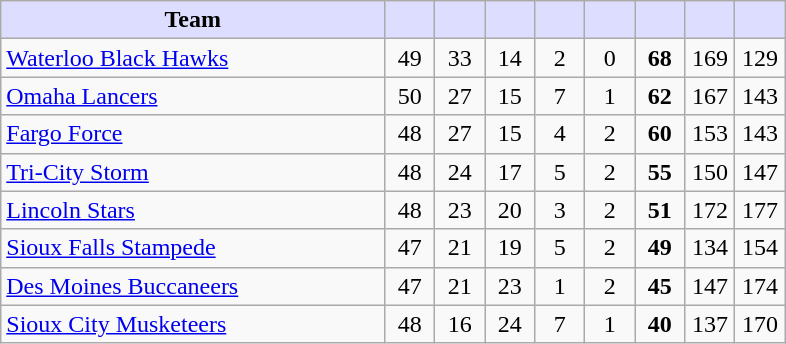<table class="wikitable" style="text-align:center">
<tr>
<th style="background:#ddf; width:46%;">Team</th>
<th style="background:#ddf; width:6%;"></th>
<th style="background:#ddf; width:6%;"></th>
<th style="background:#ddf; width:6%;"></th>
<th style="background:#ddf; width:6%;"></th>
<th style="background:#ddf; width:6%;"></th>
<th style="background:#ddf; width:6%;"></th>
<th style="background:#ddf; width:6%;"></th>
<th style="background:#ddf; width:6%;"></th>
</tr>
<tr>
<td align=left><a href='#'>Waterloo Black Hawks</a></td>
<td>49</td>
<td>33</td>
<td>14</td>
<td>2</td>
<td>0</td>
<td><strong>68</strong></td>
<td>169</td>
<td>129</td>
</tr>
<tr>
<td align=left><a href='#'>Omaha Lancers</a></td>
<td>50</td>
<td>27</td>
<td>15</td>
<td>7</td>
<td>1</td>
<td><strong>62</strong></td>
<td>167</td>
<td>143</td>
</tr>
<tr>
<td align=left><a href='#'>Fargo Force</a></td>
<td>48</td>
<td>27</td>
<td>15</td>
<td>4</td>
<td>2</td>
<td><strong>60</strong></td>
<td>153</td>
<td>143</td>
</tr>
<tr>
<td align=left><a href='#'>Tri-City Storm</a></td>
<td>48</td>
<td>24</td>
<td>17</td>
<td>5</td>
<td>2</td>
<td><strong>55</strong></td>
<td>150</td>
<td>147</td>
</tr>
<tr>
<td align=left><a href='#'>Lincoln Stars</a></td>
<td>48</td>
<td>23</td>
<td>20</td>
<td>3</td>
<td>2</td>
<td><strong>51</strong></td>
<td>172</td>
<td>177</td>
</tr>
<tr>
<td align=left><a href='#'>Sioux Falls Stampede</a></td>
<td>47</td>
<td>21</td>
<td>19</td>
<td>5</td>
<td>2</td>
<td><strong>49</strong></td>
<td>134</td>
<td>154</td>
</tr>
<tr>
<td align=left><a href='#'>Des Moines Buccaneers</a></td>
<td>47</td>
<td>21</td>
<td>23</td>
<td>1</td>
<td>2</td>
<td><strong>45</strong></td>
<td>147</td>
<td>174</td>
</tr>
<tr>
<td align=left><a href='#'>Sioux City Musketeers</a></td>
<td>48</td>
<td>16</td>
<td>24</td>
<td>7</td>
<td>1</td>
<td><strong>40</strong></td>
<td>137</td>
<td>170</td>
</tr>
</table>
